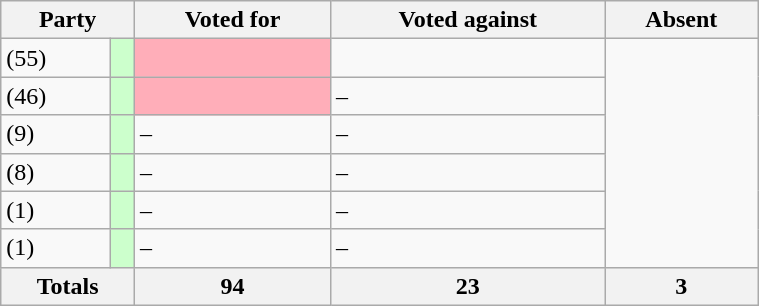<table class="wikitable" style="width:40%;">
<tr>
<th colspan="2">Party</th>
<th>Voted for</th>
<th>Voted against</th>
<th>Absent</th>
</tr>
<tr>
<td> (55)</td>
<td style="background-color:#CCFFCC;"></td>
<td style="background-color:#FFAEB9;"></td>
<td></td>
</tr>
<tr>
<td> (46)</td>
<td style="background-color:#CCFFCC;"></td>
<td style="background-color:#FFAEB9;"></td>
<td>–</td>
</tr>
<tr>
<td> (9)</td>
<td style="background-color:#CCFFCC;"></td>
<td>–</td>
<td>–</td>
</tr>
<tr>
<td> (8)</td>
<td style="background-color:#CCFFCC;"></td>
<td>–</td>
<td>–</td>
</tr>
<tr>
<td> (1)</td>
<td style="background-color:#CCFFCC;"></td>
<td>–</td>
<td>–</td>
</tr>
<tr>
<td> (1)</td>
<td style="background-color:#CCFFCC;"></td>
<td>–</td>
<td>–</td>
</tr>
<tr>
<th colspan=2>Totals</th>
<th>94</th>
<th>23</th>
<th>3</th>
</tr>
</table>
